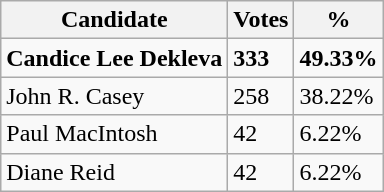<table class="wikitable">
<tr>
<th>Candidate</th>
<th>Votes</th>
<th>%</th>
</tr>
<tr>
<td><strong>Candice Lee Dekleva</strong></td>
<td><strong>333</strong></td>
<td><strong>49.33%</strong></td>
</tr>
<tr>
<td>John R. Casey</td>
<td>258</td>
<td>38.22%</td>
</tr>
<tr>
<td>Paul MacIntosh</td>
<td>42</td>
<td>6.22%</td>
</tr>
<tr>
<td>Diane Reid</td>
<td>42</td>
<td>6.22%</td>
</tr>
</table>
